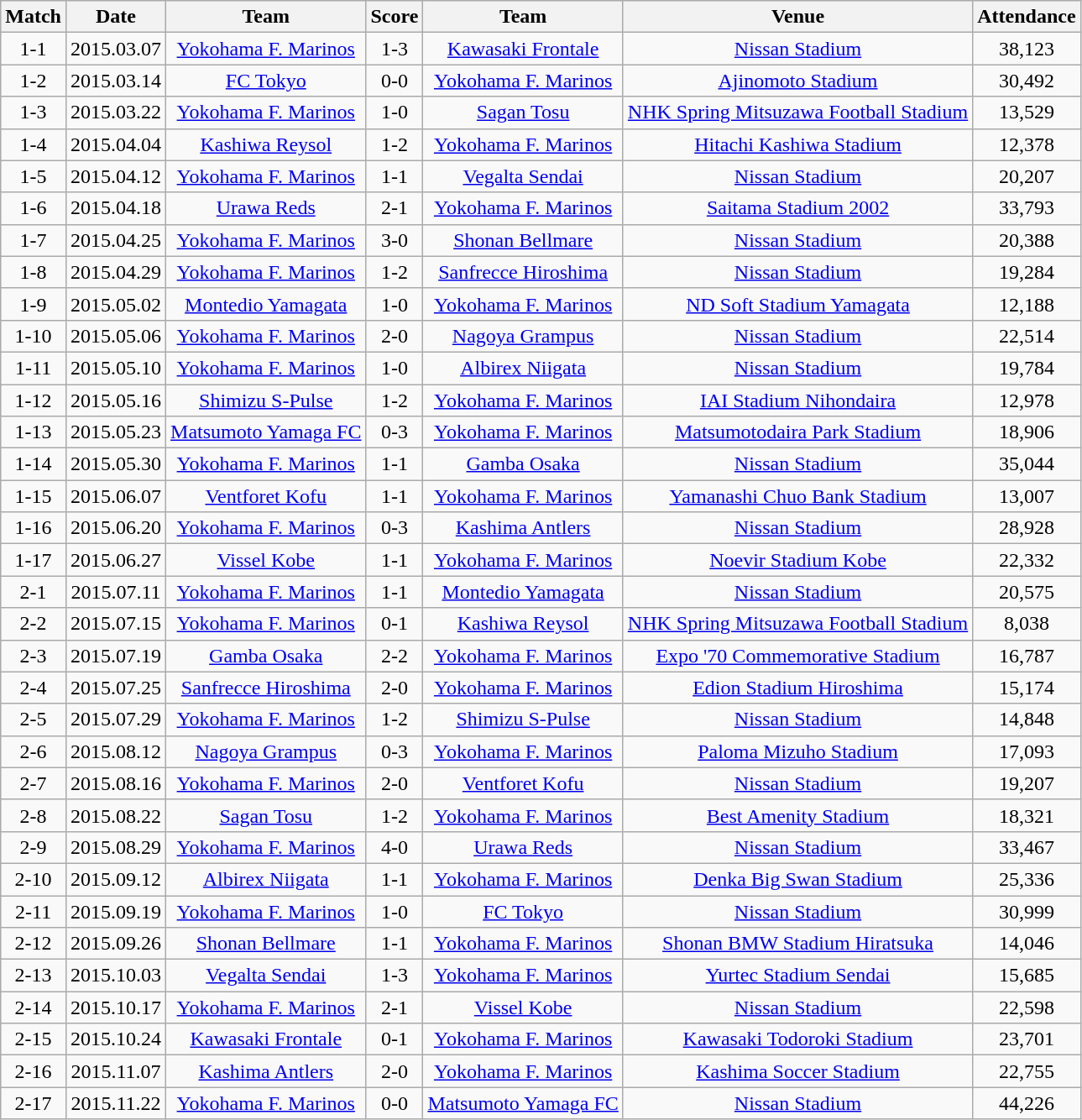<table class="wikitable" style="text-align:center;">
<tr>
<th>Match</th>
<th>Date</th>
<th>Team</th>
<th>Score</th>
<th>Team</th>
<th>Venue</th>
<th>Attendance</th>
</tr>
<tr>
<td>1-1</td>
<td>2015.03.07</td>
<td><a href='#'>Yokohama F. Marinos</a></td>
<td>1-3</td>
<td><a href='#'>Kawasaki Frontale</a></td>
<td><a href='#'>Nissan Stadium</a></td>
<td>38,123</td>
</tr>
<tr>
<td>1-2</td>
<td>2015.03.14</td>
<td><a href='#'>FC Tokyo</a></td>
<td>0-0</td>
<td><a href='#'>Yokohama F. Marinos</a></td>
<td><a href='#'>Ajinomoto Stadium</a></td>
<td>30,492</td>
</tr>
<tr>
<td>1-3</td>
<td>2015.03.22</td>
<td><a href='#'>Yokohama F. Marinos</a></td>
<td>1-0</td>
<td><a href='#'>Sagan Tosu</a></td>
<td><a href='#'>NHK Spring Mitsuzawa Football Stadium</a></td>
<td>13,529</td>
</tr>
<tr>
<td>1-4</td>
<td>2015.04.04</td>
<td><a href='#'>Kashiwa Reysol</a></td>
<td>1-2</td>
<td><a href='#'>Yokohama F. Marinos</a></td>
<td><a href='#'>Hitachi Kashiwa Stadium</a></td>
<td>12,378</td>
</tr>
<tr>
<td>1-5</td>
<td>2015.04.12</td>
<td><a href='#'>Yokohama F. Marinos</a></td>
<td>1-1</td>
<td><a href='#'>Vegalta Sendai</a></td>
<td><a href='#'>Nissan Stadium</a></td>
<td>20,207</td>
</tr>
<tr>
<td>1-6</td>
<td>2015.04.18</td>
<td><a href='#'>Urawa Reds</a></td>
<td>2-1</td>
<td><a href='#'>Yokohama F. Marinos</a></td>
<td><a href='#'>Saitama Stadium 2002</a></td>
<td>33,793</td>
</tr>
<tr>
<td>1-7</td>
<td>2015.04.25</td>
<td><a href='#'>Yokohama F. Marinos</a></td>
<td>3-0</td>
<td><a href='#'>Shonan Bellmare</a></td>
<td><a href='#'>Nissan Stadium</a></td>
<td>20,388</td>
</tr>
<tr>
<td>1-8</td>
<td>2015.04.29</td>
<td><a href='#'>Yokohama F. Marinos</a></td>
<td>1-2</td>
<td><a href='#'>Sanfrecce Hiroshima</a></td>
<td><a href='#'>Nissan Stadium</a></td>
<td>19,284</td>
</tr>
<tr>
<td>1-9</td>
<td>2015.05.02</td>
<td><a href='#'>Montedio Yamagata</a></td>
<td>1-0</td>
<td><a href='#'>Yokohama F. Marinos</a></td>
<td><a href='#'>ND Soft Stadium Yamagata</a></td>
<td>12,188</td>
</tr>
<tr>
<td>1-10</td>
<td>2015.05.06</td>
<td><a href='#'>Yokohama F. Marinos</a></td>
<td>2-0</td>
<td><a href='#'>Nagoya Grampus</a></td>
<td><a href='#'>Nissan Stadium</a></td>
<td>22,514</td>
</tr>
<tr>
<td>1-11</td>
<td>2015.05.10</td>
<td><a href='#'>Yokohama F. Marinos</a></td>
<td>1-0</td>
<td><a href='#'>Albirex Niigata</a></td>
<td><a href='#'>Nissan Stadium</a></td>
<td>19,784</td>
</tr>
<tr>
<td>1-12</td>
<td>2015.05.16</td>
<td><a href='#'>Shimizu S-Pulse</a></td>
<td>1-2</td>
<td><a href='#'>Yokohama F. Marinos</a></td>
<td><a href='#'>IAI Stadium Nihondaira</a></td>
<td>12,978</td>
</tr>
<tr>
<td>1-13</td>
<td>2015.05.23</td>
<td><a href='#'>Matsumoto Yamaga FC</a></td>
<td>0-3</td>
<td><a href='#'>Yokohama F. Marinos</a></td>
<td><a href='#'>Matsumotodaira Park Stadium</a></td>
<td>18,906</td>
</tr>
<tr>
<td>1-14</td>
<td>2015.05.30</td>
<td><a href='#'>Yokohama F. Marinos</a></td>
<td>1-1</td>
<td><a href='#'>Gamba Osaka</a></td>
<td><a href='#'>Nissan Stadium</a></td>
<td>35,044</td>
</tr>
<tr>
<td>1-15</td>
<td>2015.06.07</td>
<td><a href='#'>Ventforet Kofu</a></td>
<td>1-1</td>
<td><a href='#'>Yokohama F. Marinos</a></td>
<td><a href='#'>Yamanashi Chuo Bank Stadium</a></td>
<td>13,007</td>
</tr>
<tr>
<td>1-16</td>
<td>2015.06.20</td>
<td><a href='#'>Yokohama F. Marinos</a></td>
<td>0-3</td>
<td><a href='#'>Kashima Antlers</a></td>
<td><a href='#'>Nissan Stadium</a></td>
<td>28,928</td>
</tr>
<tr>
<td>1-17</td>
<td>2015.06.27</td>
<td><a href='#'>Vissel Kobe</a></td>
<td>1-1</td>
<td><a href='#'>Yokohama F. Marinos</a></td>
<td><a href='#'>Noevir Stadium Kobe</a></td>
<td>22,332</td>
</tr>
<tr>
<td>2-1</td>
<td>2015.07.11</td>
<td><a href='#'>Yokohama F. Marinos</a></td>
<td>1-1</td>
<td><a href='#'>Montedio Yamagata</a></td>
<td><a href='#'>Nissan Stadium</a></td>
<td>20,575</td>
</tr>
<tr>
<td>2-2</td>
<td>2015.07.15</td>
<td><a href='#'>Yokohama F. Marinos</a></td>
<td>0-1</td>
<td><a href='#'>Kashiwa Reysol</a></td>
<td><a href='#'>NHK Spring Mitsuzawa Football Stadium</a></td>
<td>8,038</td>
</tr>
<tr>
<td>2-3</td>
<td>2015.07.19</td>
<td><a href='#'>Gamba Osaka</a></td>
<td>2-2</td>
<td><a href='#'>Yokohama F. Marinos</a></td>
<td><a href='#'>Expo '70 Commemorative Stadium</a></td>
<td>16,787</td>
</tr>
<tr>
<td>2-4</td>
<td>2015.07.25</td>
<td><a href='#'>Sanfrecce Hiroshima</a></td>
<td>2-0</td>
<td><a href='#'>Yokohama F. Marinos</a></td>
<td><a href='#'>Edion Stadium Hiroshima</a></td>
<td>15,174</td>
</tr>
<tr>
<td>2-5</td>
<td>2015.07.29</td>
<td><a href='#'>Yokohama F. Marinos</a></td>
<td>1-2</td>
<td><a href='#'>Shimizu S-Pulse</a></td>
<td><a href='#'>Nissan Stadium</a></td>
<td>14,848</td>
</tr>
<tr>
<td>2-6</td>
<td>2015.08.12</td>
<td><a href='#'>Nagoya Grampus</a></td>
<td>0-3</td>
<td><a href='#'>Yokohama F. Marinos</a></td>
<td><a href='#'>Paloma Mizuho Stadium</a></td>
<td>17,093</td>
</tr>
<tr>
<td>2-7</td>
<td>2015.08.16</td>
<td><a href='#'>Yokohama F. Marinos</a></td>
<td>2-0</td>
<td><a href='#'>Ventforet Kofu</a></td>
<td><a href='#'>Nissan Stadium</a></td>
<td>19,207</td>
</tr>
<tr>
<td>2-8</td>
<td>2015.08.22</td>
<td><a href='#'>Sagan Tosu</a></td>
<td>1-2</td>
<td><a href='#'>Yokohama F. Marinos</a></td>
<td><a href='#'>Best Amenity Stadium</a></td>
<td>18,321</td>
</tr>
<tr>
<td>2-9</td>
<td>2015.08.29</td>
<td><a href='#'>Yokohama F. Marinos</a></td>
<td>4-0</td>
<td><a href='#'>Urawa Reds</a></td>
<td><a href='#'>Nissan Stadium</a></td>
<td>33,467</td>
</tr>
<tr>
<td>2-10</td>
<td>2015.09.12</td>
<td><a href='#'>Albirex Niigata</a></td>
<td>1-1</td>
<td><a href='#'>Yokohama F. Marinos</a></td>
<td><a href='#'>Denka Big Swan Stadium</a></td>
<td>25,336</td>
</tr>
<tr>
<td>2-11</td>
<td>2015.09.19</td>
<td><a href='#'>Yokohama F. Marinos</a></td>
<td>1-0</td>
<td><a href='#'>FC Tokyo</a></td>
<td><a href='#'>Nissan Stadium</a></td>
<td>30,999</td>
</tr>
<tr>
<td>2-12</td>
<td>2015.09.26</td>
<td><a href='#'>Shonan Bellmare</a></td>
<td>1-1</td>
<td><a href='#'>Yokohama F. Marinos</a></td>
<td><a href='#'>Shonan BMW Stadium Hiratsuka</a></td>
<td>14,046</td>
</tr>
<tr>
<td>2-13</td>
<td>2015.10.03</td>
<td><a href='#'>Vegalta Sendai</a></td>
<td>1-3</td>
<td><a href='#'>Yokohama F. Marinos</a></td>
<td><a href='#'>Yurtec Stadium Sendai</a></td>
<td>15,685</td>
</tr>
<tr>
<td>2-14</td>
<td>2015.10.17</td>
<td><a href='#'>Yokohama F. Marinos</a></td>
<td>2-1</td>
<td><a href='#'>Vissel Kobe</a></td>
<td><a href='#'>Nissan Stadium</a></td>
<td>22,598</td>
</tr>
<tr>
<td>2-15</td>
<td>2015.10.24</td>
<td><a href='#'>Kawasaki Frontale</a></td>
<td>0-1</td>
<td><a href='#'>Yokohama F. Marinos</a></td>
<td><a href='#'>Kawasaki Todoroki Stadium</a></td>
<td>23,701</td>
</tr>
<tr>
<td>2-16</td>
<td>2015.11.07</td>
<td><a href='#'>Kashima Antlers</a></td>
<td>2-0</td>
<td><a href='#'>Yokohama F. Marinos</a></td>
<td><a href='#'>Kashima Soccer Stadium</a></td>
<td>22,755</td>
</tr>
<tr>
<td>2-17</td>
<td>2015.11.22</td>
<td><a href='#'>Yokohama F. Marinos</a></td>
<td>0-0</td>
<td><a href='#'>Matsumoto Yamaga FC</a></td>
<td><a href='#'>Nissan Stadium</a></td>
<td>44,226</td>
</tr>
</table>
